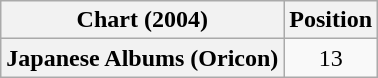<table class="wikitable plainrowheaders" style="text-align:center">
<tr>
<th scope="col">Chart (2004)</th>
<th scope="col">Position</th>
</tr>
<tr>
<th scope="row">Japanese Albums (Oricon)</th>
<td>13</td>
</tr>
</table>
